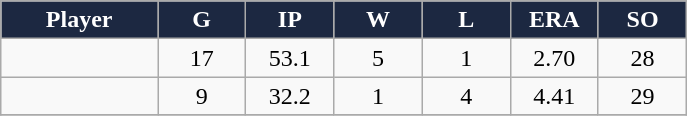<table class="wikitable sortable">
<tr>
<th style="background:#1c2841;color:white;" width="16%">Player</th>
<th style="background:#1c2841;color:white;" width="9%">G</th>
<th style="background:#1c2841;color:white;" width="9%">IP</th>
<th style="background:#1c2841;color:white;" width="9%">W</th>
<th style="background:#1c2841;color:white;" width="9%">L</th>
<th style="background:#1c2841;color:white;" width="9%">ERA</th>
<th style="background:#1c2841;color:white;" width="9%">SO</th>
</tr>
<tr align="center">
<td></td>
<td>17</td>
<td>53.1</td>
<td>5</td>
<td>1</td>
<td>2.70</td>
<td>28</td>
</tr>
<tr align="center">
<td></td>
<td>9</td>
<td>32.2</td>
<td>1</td>
<td>4</td>
<td>4.41</td>
<td>29</td>
</tr>
<tr align="center">
</tr>
</table>
